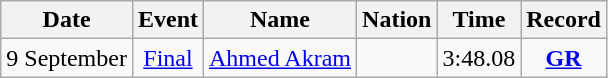<table class="wikitable" style=text-align:center>
<tr>
<th>Date</th>
<th>Event</th>
<th>Name</th>
<th>Nation</th>
<th>Time</th>
<th>Record</th>
</tr>
<tr>
<td>9 September</td>
<td><a href='#'>Final</a></td>
<td><a href='#'>Ahmed Akram</a></td>
<td align=left></td>
<td>3:48.08</td>
<td><strong><a href='#'>GR</a></strong></td>
</tr>
</table>
